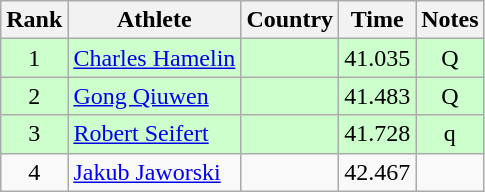<table class="wikitable sortable" style="text-align:center">
<tr>
<th>Rank</th>
<th>Athlete</th>
<th>Country</th>
<th>Time</th>
<th>Notes</th>
</tr>
<tr bgcolor=ccffcc>
<td>1</td>
<td align=left><a href='#'>Charles Hamelin</a></td>
<td align=left></td>
<td>41.035</td>
<td>Q</td>
</tr>
<tr bgcolor=ccffcc>
<td>2</td>
<td align=left><a href='#'>Gong Qiuwen</a></td>
<td align=left></td>
<td>41.483</td>
<td>Q</td>
</tr>
<tr bgcolor=ccffcc>
<td>3</td>
<td align=left><a href='#'>Robert Seifert</a></td>
<td align=left></td>
<td>41.728</td>
<td>q</td>
</tr>
<tr>
<td>4</td>
<td align=left><a href='#'>Jakub Jaworski</a></td>
<td align=left></td>
<td>42.467</td>
<td></td>
</tr>
</table>
